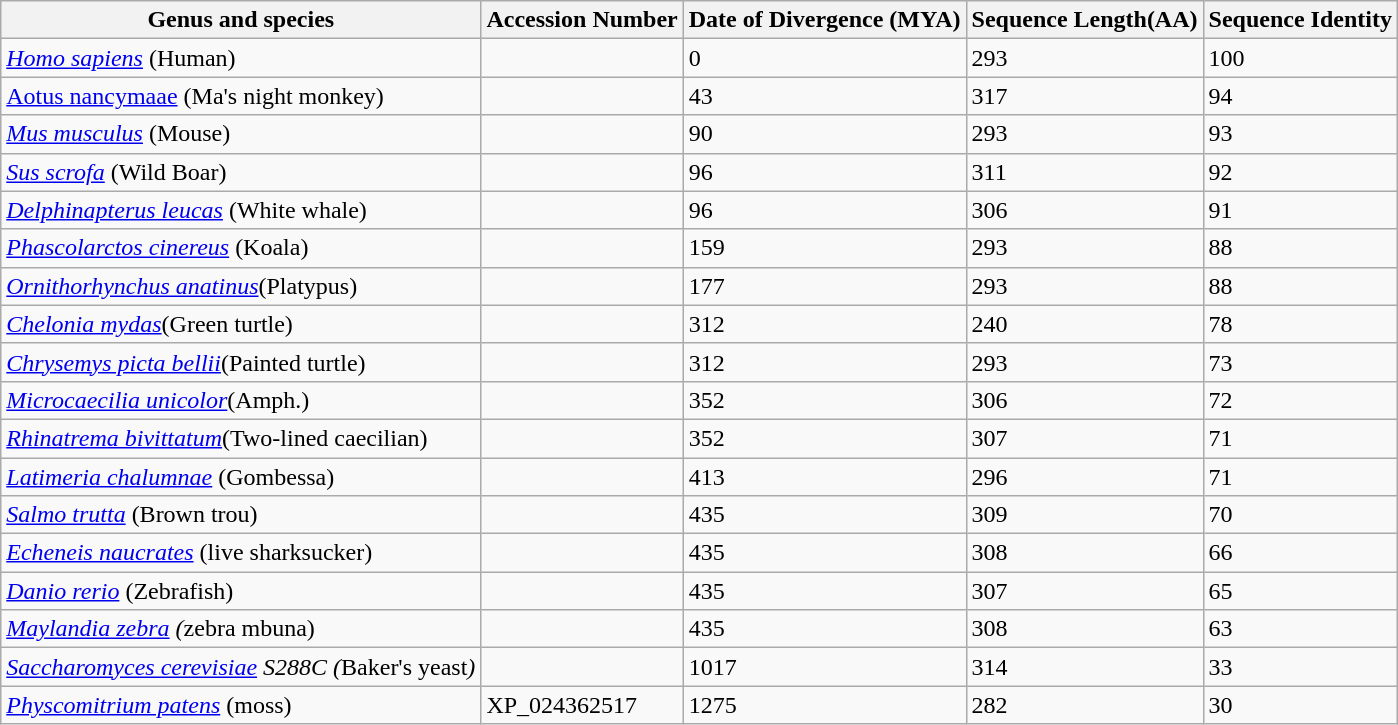<table class="wikitable">
<tr>
<th>Genus and species</th>
<th>Accession Number</th>
<th><strong>Date of Divergence (MYA)</strong></th>
<th><strong>Sequence Length(AA)</strong></th>
<th><strong>Sequence Identity</strong></th>
</tr>
<tr>
<td><em><a href='#'>Homo sapiens</a></em> (Human)</td>
<td></td>
<td>0</td>
<td>293</td>
<td>100</td>
</tr>
<tr>
<td><a href='#'>Aotus nancymaae</a> (Ma's night monkey)</td>
<td></td>
<td>43</td>
<td>317</td>
<td>94</td>
</tr>
<tr>
<td><em><a href='#'>Mus musculus</a></em> (Mouse)</td>
<td></td>
<td>90</td>
<td>293</td>
<td>93</td>
</tr>
<tr>
<td><em><a href='#'>Sus scrofa</a></em> (Wild Boar)</td>
<td></td>
<td>96</td>
<td>311</td>
<td>92</td>
</tr>
<tr>
<td><em><a href='#'>Delphinapterus leucas</a></em> (White whale)</td>
<td></td>
<td>96</td>
<td>306</td>
<td>91</td>
</tr>
<tr>
<td><em><a href='#'>Phascolarctos cinereus</a></em> (Koala)</td>
<td></td>
<td>159</td>
<td>293</td>
<td>88</td>
</tr>
<tr>
<td><em><a href='#'>Ornithorhynchus anatinus</a></em>(Platypus)</td>
<td></td>
<td>177</td>
<td>293</td>
<td>88</td>
</tr>
<tr>
<td><em><a href='#'>Chelonia mydas</a></em>(Green turtle)</td>
<td></td>
<td>312</td>
<td>240</td>
<td>78</td>
</tr>
<tr>
<td><em><a href='#'>Chrysemys picta bellii</a></em>(Painted turtle)</td>
<td></td>
<td>312</td>
<td>293</td>
<td>73</td>
</tr>
<tr>
<td><em><a href='#'>Microcaecilia unicolor</a></em>(Amph.)</td>
<td></td>
<td>352</td>
<td>306</td>
<td>72</td>
</tr>
<tr>
<td><em><a href='#'>Rhinatrema bivittatum</a></em>(Two-lined caecilian)</td>
<td></td>
<td>352</td>
<td>307</td>
<td>71</td>
</tr>
<tr>
<td><em><a href='#'>Latimeria chalumnae</a></em> (Gombessa)</td>
<td></td>
<td>413</td>
<td>296</td>
<td>71</td>
</tr>
<tr>
<td><em><a href='#'>Salmo trutta</a></em> (Brown trou)</td>
<td></td>
<td>435</td>
<td>309</td>
<td>70</td>
</tr>
<tr>
<td><em><a href='#'>Echeneis naucrates</a></em> (live sharksucker)</td>
<td></td>
<td>435</td>
<td>308</td>
<td>66</td>
</tr>
<tr>
<td><em><a href='#'>Danio rerio</a></em> (Zebrafish)</td>
<td></td>
<td>435</td>
<td>307</td>
<td>65</td>
</tr>
<tr>
<td><em><a href='#'>Maylandia zebra</a> (</em>zebra mbuna)</td>
<td></td>
<td>435</td>
<td>308</td>
<td>63</td>
</tr>
<tr>
<td><em><a href='#'>Saccharomyces cerevisiae</a> S288C (</em>Baker's yeast<em>)</em></td>
<td></td>
<td>1017</td>
<td>314</td>
<td>33</td>
</tr>
<tr>
<td><em><a href='#'>Physcomitrium patens</a></em> (moss)</td>
<td>XP_024362517</td>
<td>1275</td>
<td>282</td>
<td>30</td>
</tr>
</table>
